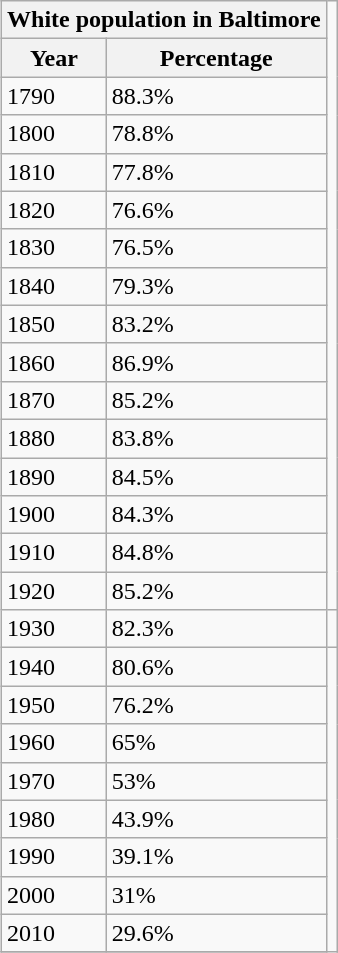<table class="wikitable" style="float:right;">
<tr>
<th align="center" colspan="2"><strong>White population</strong> in Baltimore</th>
</tr>
<tr>
<th>Year</th>
<th>Percentage</th>
</tr>
<tr>
<td>1790</td>
<td>88.3%</td>
</tr>
<tr>
<td>1800</td>
<td>78.8%</td>
</tr>
<tr>
<td>1810</td>
<td>77.8%</td>
</tr>
<tr>
<td>1820</td>
<td>76.6%</td>
</tr>
<tr>
<td>1830</td>
<td>76.5%</td>
</tr>
<tr>
<td>1840</td>
<td>79.3%</td>
</tr>
<tr>
<td>1850</td>
<td>83.2%</td>
</tr>
<tr>
<td>1860</td>
<td>86.9%</td>
</tr>
<tr>
<td>1870</td>
<td>85.2%</td>
</tr>
<tr>
<td>1880</td>
<td>83.8%</td>
</tr>
<tr>
<td>1890</td>
<td>84.5%</td>
</tr>
<tr>
<td>1900</td>
<td>84.3%</td>
</tr>
<tr>
<td>1910</td>
<td>84.8%</td>
</tr>
<tr>
<td>1920</td>
<td>85.2%</td>
</tr>
<tr>
<td>1930</td>
<td>82.3%</td>
<td></td>
</tr>
<tr>
<td>1940</td>
<td>80.6%</td>
</tr>
<tr>
<td>1950</td>
<td>76.2%</td>
</tr>
<tr>
<td>1960</td>
<td>65%</td>
</tr>
<tr>
<td>1970</td>
<td>53%</td>
</tr>
<tr>
<td>1980</td>
<td>43.9%</td>
</tr>
<tr>
<td>1990</td>
<td>39.1%</td>
</tr>
<tr>
<td>2000</td>
<td>31%</td>
</tr>
<tr>
<td>2010</td>
<td>29.6%</td>
</tr>
<tr>
</tr>
</table>
